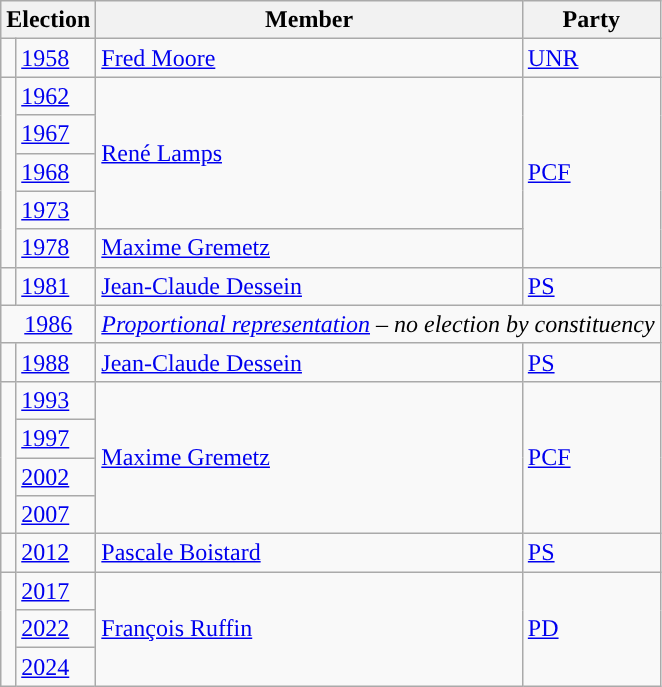<table class="wikitable">
<tr>
<th colspan="2">Election</th>
<th>Member</th>
<th>Party</th>
</tr>
<tr>
<td style="background-color: "></td>
<td><a href='#'>1958</a></td>
<td><a href='#'>Fred Moore</a></td>
<td><a href='#'>UNR</a></td>
</tr>
<tr>
<td rowspan="5" style="background-color: "></td>
<td><a href='#'>1962</a></td>
<td rowspan="4"><a href='#'>René Lamps</a></td>
<td rowspan="5"><a href='#'>PCF</a></td>
</tr>
<tr>
<td><a href='#'>1967</a></td>
</tr>
<tr>
<td><a href='#'>1968</a></td>
</tr>
<tr>
<td><a href='#'>1973</a></td>
</tr>
<tr>
<td><a href='#'>1978</a></td>
<td><a href='#'>Maxime Gremetz</a></td>
</tr>
<tr>
<td style="background-color: "></td>
<td><a href='#'>1981</a></td>
<td><a href='#'>Jean-Claude Dessein</a></td>
<td><a href='#'>PS</a></td>
</tr>
<tr>
<td colspan="2" align="center"><a href='#'>1986</a></td>
<td colspan="2"><em><a href='#'>Proportional representation</a> – no election by constituency</em></td>
</tr>
<tr>
<td style="background-color: "></td>
<td><a href='#'>1988</a></td>
<td><a href='#'>Jean-Claude Dessein</a></td>
<td><a href='#'>PS</a></td>
</tr>
<tr>
<td rowspan="4" style="background-color: "></td>
<td><a href='#'>1993</a></td>
<td rowspan="4"><a href='#'>Maxime Gremetz</a></td>
<td rowspan="4"><a href='#'>PCF</a></td>
</tr>
<tr>
<td><a href='#'>1997</a></td>
</tr>
<tr>
<td><a href='#'>2002</a></td>
</tr>
<tr>
<td><a href='#'>2007</a></td>
</tr>
<tr>
<td style="background-color: "></td>
<td><a href='#'>2012</a></td>
<td><a href='#'>Pascale Boistard</a></td>
<td><a href='#'>PS</a></td>
</tr>
<tr>
<td rowspan="3" style="background-color: "></td>
<td><a href='#'>2017</a></td>
<td rowspan="3"><a href='#'>François Ruffin</a></td>
<td rowspan="3"><a href='#'>PD</a></td>
</tr>
<tr>
<td><a href='#'>2022</a></td>
</tr>
<tr>
<td><a href='#'>2024</a></td>
</tr>
</table>
